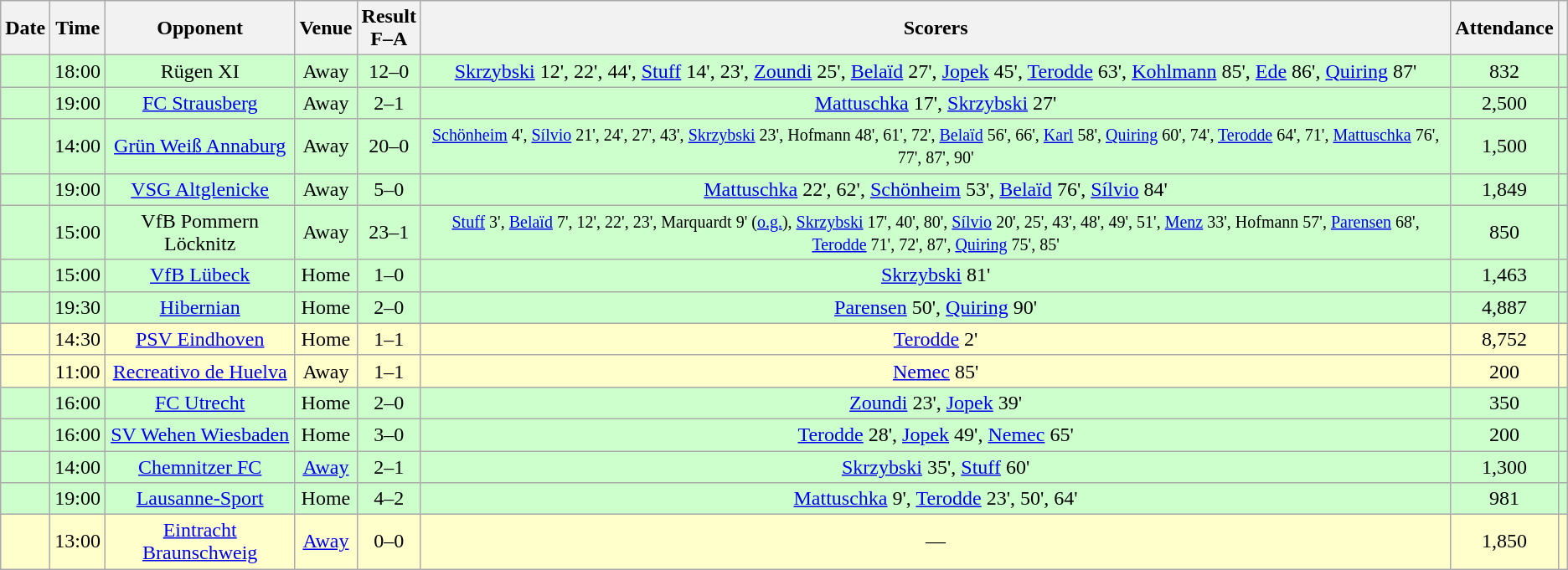<table class="wikitable sortable" style="text-align:center">
<tr>
<th>Date</th>
<th>Time</th>
<th>Opponent</th>
<th>Venue</th>
<th>Result<br>F–A</th>
<th class="unsortable">Scorers</th>
<th>Attendance</th>
<th class="unsortable"></th>
</tr>
<tr bgcolor="#CCFFCC">
<td></td>
<td>18:00</td>
<td>Rügen XI</td>
<td>Away</td>
<td>12–0</td>
<td><a href='#'>Skrzybski</a> 12', 22', 44', <a href='#'>Stuff</a> 14', 23', <a href='#'>Zoundi</a> 25', <a href='#'>Belaïd</a> 27', <a href='#'>Jopek</a> 45', <a href='#'>Terodde</a> 63', <a href='#'>Kohlmann</a> 85', <a href='#'>Ede</a> 86', <a href='#'>Quiring</a> 87'</td>
<td>832</td>
<td></td>
</tr>
<tr bgcolor="#CCFFCC">
<td></td>
<td>19:00</td>
<td><a href='#'>FC Strausberg</a></td>
<td>Away</td>
<td>2–1</td>
<td><a href='#'>Mattuschka</a> 17', <a href='#'>Skrzybski</a> 27'</td>
<td>2,500</td>
<td></td>
</tr>
<tr bgcolor="#CCFFCC">
<td></td>
<td>14:00</td>
<td><a href='#'>Grün Weiß Annaburg</a></td>
<td>Away</td>
<td>20–0</td>
<td><small><a href='#'>Schönheim</a> 4', <a href='#'>Sílvio</a> 21', 24', 27', 43', <a href='#'>Skrzybski</a> 23', Hofmann 48', 61', 72', <a href='#'>Belaïd</a> 56', 66', <a href='#'>Karl</a> 58', <a href='#'>Quiring</a> 60', 74', <a href='#'>Terodde</a> 64', 71', <a href='#'>Mattuschka</a> 76', 77', 87', 90'</small></td>
<td>1,500</td>
<td></td>
</tr>
<tr bgcolor="#CCFFCC">
<td></td>
<td>19:00</td>
<td><a href='#'>VSG Altglenicke</a></td>
<td>Away</td>
<td>5–0</td>
<td><a href='#'>Mattuschka</a> 22', 62', <a href='#'>Schönheim</a> 53', <a href='#'>Belaïd</a> 76', <a href='#'>Sílvio</a> 84'</td>
<td>1,849</td>
<td></td>
</tr>
<tr bgcolor="#CCFFCC">
<td></td>
<td>15:00</td>
<td>VfB Pommern Löcknitz</td>
<td>Away</td>
<td>23–1</td>
<td><small><a href='#'>Stuff</a> 3', <a href='#'>Belaïd</a> 7', 12', 22', 23', Marquardt 9' (<a href='#'>o.g.</a>), <a href='#'>Skrzybski</a> 17', 40', 80', <a href='#'>Sílvio</a> 20', 25', 43', 48', 49', 51', <a href='#'>Menz</a> 33', Hofmann 57', <a href='#'>Parensen</a> 68', <a href='#'>Terodde</a> 71', 72', 87', <a href='#'>Quiring</a> 75', 85'</small></td>
<td>850</td>
<td></td>
</tr>
<tr bgcolor="#CCFFCC">
<td></td>
<td>15:00</td>
<td><a href='#'>VfB Lübeck</a></td>
<td>Home</td>
<td>1–0</td>
<td><a href='#'>Skrzybski</a> 81'</td>
<td>1,463</td>
<td></td>
</tr>
<tr bgcolor="#CCFFCC">
<td></td>
<td>19:30</td>
<td><a href='#'>Hibernian</a></td>
<td>Home</td>
<td>2–0</td>
<td><a href='#'>Parensen</a> 50', <a href='#'>Quiring</a> 90'</td>
<td>4,887</td>
<td></td>
</tr>
<tr bgcolor="#FFFFCC">
<td></td>
<td>14:30</td>
<td><a href='#'>PSV Eindhoven</a></td>
<td>Home</td>
<td>1–1</td>
<td><a href='#'>Terodde</a> 2'</td>
<td>8,752</td>
<td></td>
</tr>
<tr bgcolor="#FFFFCC">
<td></td>
<td>11:00</td>
<td><a href='#'>Recreativo de Huelva</a></td>
<td>Away</td>
<td>1–1</td>
<td><a href='#'>Nemec</a> 85'</td>
<td>200</td>
<td></td>
</tr>
<tr bgcolor="#CCFFCC">
<td></td>
<td>16:00</td>
<td><a href='#'>FC Utrecht</a></td>
<td>Home</td>
<td>2–0</td>
<td><a href='#'>Zoundi</a> 23', <a href='#'>Jopek</a> 39'</td>
<td>350</td>
<td></td>
</tr>
<tr bgcolor="#CCFFCC">
<td></td>
<td>16:00</td>
<td><a href='#'>SV Wehen Wiesbaden</a></td>
<td>Home</td>
<td>3–0</td>
<td><a href='#'>Terodde</a> 28', <a href='#'>Jopek</a> 49', <a href='#'>Nemec</a> 65'</td>
<td>200</td>
<td></td>
</tr>
<tr bgcolor="#CCFFCC">
<td></td>
<td>14:00</td>
<td><a href='#'>Chemnitzer FC</a></td>
<td><a href='#'>Away</a></td>
<td>2–1</td>
<td><a href='#'>Skrzybski</a> 35', <a href='#'>Stuff</a> 60'</td>
<td>1,300</td>
<td></td>
</tr>
<tr bgcolor="#CCFFCC">
<td></td>
<td>19:00</td>
<td><a href='#'>Lausanne-Sport</a></td>
<td>Home</td>
<td>4–2</td>
<td><a href='#'>Mattuschka</a> 9', <a href='#'>Terodde</a> 23', 50', 64'</td>
<td>981</td>
<td></td>
</tr>
<tr bgcolor="#FFFFCC">
<td></td>
<td>13:00</td>
<td><a href='#'>Eintracht Braunschweig</a></td>
<td><a href='#'>Away</a></td>
<td>0–0</td>
<td>—</td>
<td>1,850</td>
<td></td>
</tr>
</table>
